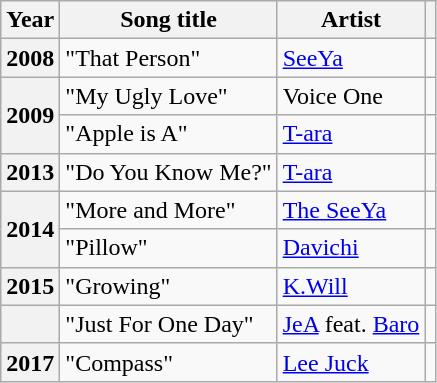<table class="wikitable sortable plainrowheaders">
<tr>
<th scope="col">Year</th>
<th scope="col">Song title</th>
<th scope="col">Artist</th>
<th scope="col" class="unsortable"></th>
</tr>
<tr>
<th scope="row">2008</th>
<td>"That Person"</td>
<td><a href='#'>SeeYa</a></td>
<td></td>
</tr>
<tr>
<th scope="row" rowspan="2">2009</th>
<td>"My Ugly Love"</td>
<td>Voice One</td>
<td></td>
</tr>
<tr>
<td>"Apple is A"</td>
<td><a href='#'>T-ara</a></td>
<td></td>
</tr>
<tr>
<th scope="row">2013</th>
<td>"Do You Know Me?"</td>
<td><a href='#'>T-ara</a></td>
<td></td>
</tr>
<tr>
<th scope="row" rowspan="2">2014</th>
<td>"More and More"</td>
<td><a href='#'>The SeeYa</a></td>
<td></td>
</tr>
<tr>
<td>"Pillow"</td>
<td><a href='#'>Davichi</a></td>
<td></td>
</tr>
<tr>
<th scope="row">2015</th>
<td>"Growing"</td>
<td><a href='#'>K.Will</a></td>
<td></td>
</tr>
<tr>
<th scope="row"></th>
<td>"Just For One Day"</td>
<td><a href='#'>JeA</a> feat. <a href='#'>Baro</a></td>
<td></td>
</tr>
<tr>
<th scope="row">2017</th>
<td>"Compass"</td>
<td><a href='#'>Lee Juck</a></td>
<td></td>
</tr>
</table>
